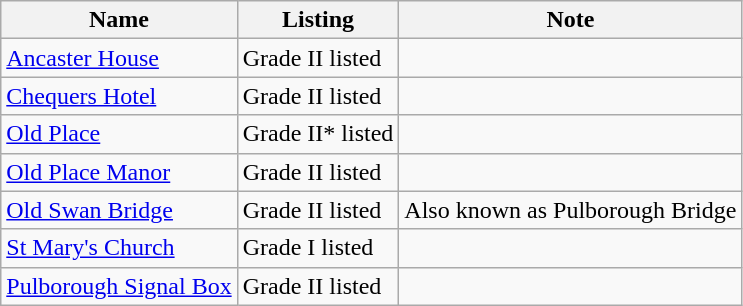<table class="wikitable">
<tr>
<th>Name</th>
<th>Listing</th>
<th>Note</th>
</tr>
<tr>
<td><a href='#'>Ancaster House</a></td>
<td>Grade II listed</td>
<td></td>
</tr>
<tr>
<td><a href='#'>Chequers Hotel</a></td>
<td>Grade II listed</td>
<td></td>
</tr>
<tr>
<td><a href='#'>Old Place</a></td>
<td>Grade II* listed</td>
<td></td>
</tr>
<tr>
<td><a href='#'>Old Place Manor</a></td>
<td>Grade II listed</td>
<td></td>
</tr>
<tr>
<td><a href='#'>Old Swan Bridge</a></td>
<td>Grade II listed</td>
<td>Also known as Pulborough Bridge</td>
</tr>
<tr>
<td><a href='#'>St Mary's Church</a></td>
<td>Grade I listed</td>
<td></td>
</tr>
<tr>
<td><a href='#'>Pulborough Signal Box</a></td>
<td>Grade II listed</td>
<td></td>
</tr>
</table>
